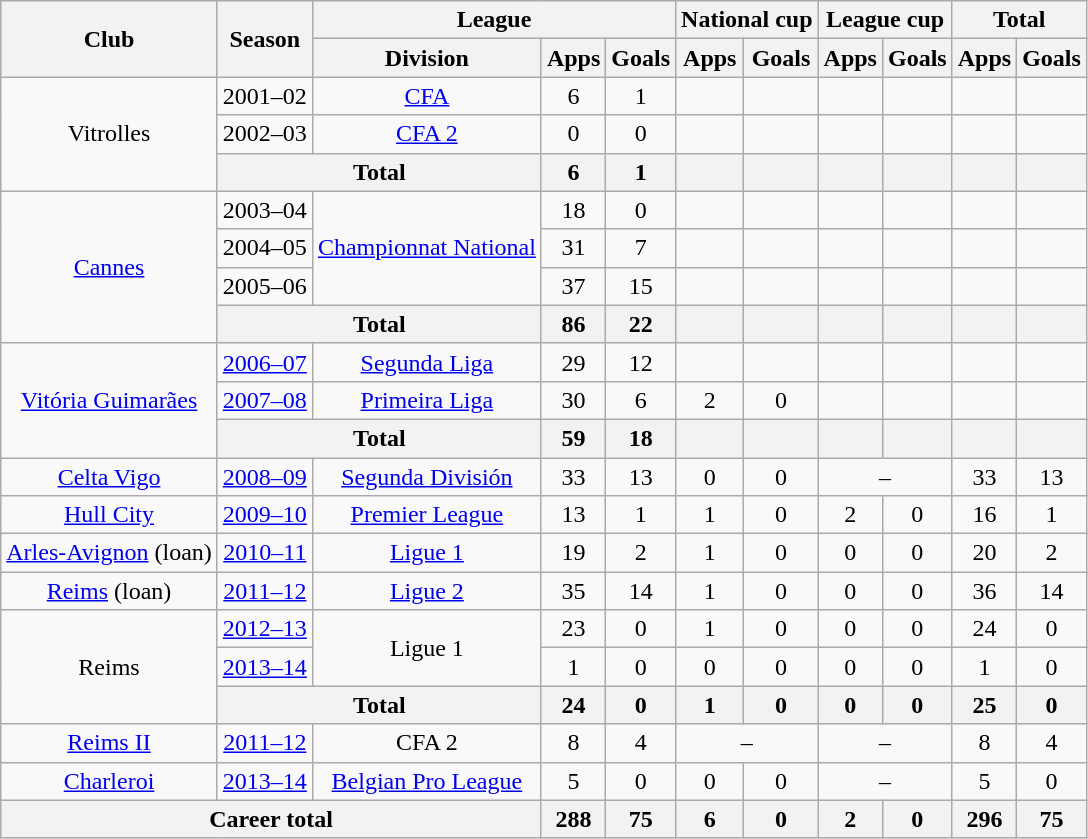<table class="wikitable" style="text-align:center">
<tr>
<th rowspan="2">Club</th>
<th rowspan="2">Season</th>
<th colspan="3">League</th>
<th colspan="2">National cup</th>
<th colspan="2">League cup</th>
<th colspan="2">Total</th>
</tr>
<tr>
<th>Division</th>
<th>Apps</th>
<th>Goals</th>
<th>Apps</th>
<th>Goals</th>
<th>Apps</th>
<th>Goals</th>
<th>Apps</th>
<th>Goals</th>
</tr>
<tr>
<td rowspan="3">Vitrolles</td>
<td>2001–02</td>
<td><a href='#'>CFA</a></td>
<td>6</td>
<td>1</td>
<td></td>
<td></td>
<td></td>
<td></td>
<td></td>
<td></td>
</tr>
<tr>
<td>2002–03</td>
<td><a href='#'>CFA 2</a></td>
<td>0</td>
<td>0</td>
<td></td>
<td></td>
<td></td>
<td></td>
<td></td>
<td></td>
</tr>
<tr>
<th colspan="2">Total</th>
<th>6</th>
<th>1</th>
<th></th>
<th></th>
<th></th>
<th></th>
<th></th>
<th></th>
</tr>
<tr>
<td rowspan="4"><a href='#'>Cannes</a></td>
<td>2003–04</td>
<td rowspan="3"><a href='#'>Championnat National</a></td>
<td>18</td>
<td>0</td>
<td></td>
<td></td>
<td></td>
<td></td>
<td></td>
<td></td>
</tr>
<tr>
<td>2004–05</td>
<td>31</td>
<td>7</td>
<td></td>
<td></td>
<td></td>
<td></td>
<td></td>
<td></td>
</tr>
<tr>
<td>2005–06</td>
<td>37</td>
<td>15</td>
<td></td>
<td></td>
<td></td>
<td></td>
<td></td>
<td></td>
</tr>
<tr>
<th colspan="2">Total</th>
<th>86</th>
<th>22</th>
<th></th>
<th></th>
<th></th>
<th></th>
<th></th>
<th></th>
</tr>
<tr>
<td rowspan="3"><a href='#'>Vitória Guimarães</a></td>
<td><a href='#'>2006–07</a></td>
<td><a href='#'>Segunda Liga</a></td>
<td>29</td>
<td>12</td>
<td></td>
<td></td>
<td></td>
<td></td>
<td></td>
<td></td>
</tr>
<tr>
<td><a href='#'>2007–08</a></td>
<td><a href='#'>Primeira Liga</a></td>
<td>30</td>
<td>6</td>
<td>2</td>
<td>0</td>
<td></td>
<td></td>
<td></td>
<td></td>
</tr>
<tr>
<th colspan="2">Total</th>
<th>59</th>
<th>18</th>
<th></th>
<th></th>
<th></th>
<th></th>
<th></th>
<th></th>
</tr>
<tr>
<td><a href='#'>Celta Vigo</a></td>
<td><a href='#'>2008–09</a></td>
<td><a href='#'>Segunda División</a></td>
<td>33</td>
<td>13</td>
<td>0</td>
<td>0</td>
<td colspan="2">–</td>
<td>33</td>
<td>13</td>
</tr>
<tr>
<td><a href='#'>Hull City</a></td>
<td><a href='#'>2009–10</a></td>
<td><a href='#'>Premier League</a></td>
<td>13</td>
<td>1</td>
<td>1</td>
<td>0</td>
<td>2</td>
<td>0</td>
<td>16</td>
<td>1</td>
</tr>
<tr>
<td><a href='#'>Arles-Avignon</a> (loan)</td>
<td><a href='#'>2010–11</a></td>
<td><a href='#'>Ligue 1</a></td>
<td>19</td>
<td>2</td>
<td>1</td>
<td>0</td>
<td>0</td>
<td>0</td>
<td>20</td>
<td>2</td>
</tr>
<tr>
<td><a href='#'>Reims</a> (loan)</td>
<td><a href='#'>2011–12</a></td>
<td><a href='#'>Ligue 2</a></td>
<td>35</td>
<td>14</td>
<td>1</td>
<td>0</td>
<td>0</td>
<td>0</td>
<td>36</td>
<td>14</td>
</tr>
<tr>
<td rowspan="3">Reims</td>
<td><a href='#'>2012–13</a></td>
<td rowspan="2">Ligue 1</td>
<td>23</td>
<td>0</td>
<td>1</td>
<td>0</td>
<td>0</td>
<td>0</td>
<td>24</td>
<td>0</td>
</tr>
<tr>
<td><a href='#'>2013–14</a></td>
<td>1</td>
<td>0</td>
<td>0</td>
<td>0</td>
<td>0</td>
<td>0</td>
<td>1</td>
<td>0</td>
</tr>
<tr>
<th colspan="2">Total</th>
<th>24</th>
<th>0</th>
<th>1</th>
<th>0</th>
<th>0</th>
<th>0</th>
<th>25</th>
<th>0</th>
</tr>
<tr>
<td><a href='#'>Reims II</a></td>
<td><a href='#'>2011–12</a></td>
<td>CFA 2</td>
<td>8</td>
<td>4</td>
<td colspan="2">–</td>
<td colspan="2">–</td>
<td>8</td>
<td>4</td>
</tr>
<tr>
<td><a href='#'>Charleroi</a></td>
<td><a href='#'>2013–14</a></td>
<td><a href='#'>Belgian Pro League</a></td>
<td>5</td>
<td>0</td>
<td>0</td>
<td>0</td>
<td colspan="2">–</td>
<td>5</td>
<td>0</td>
</tr>
<tr>
<th colspan="3">Career total</th>
<th>288</th>
<th>75</th>
<th>6</th>
<th>0</th>
<th>2</th>
<th>0</th>
<th>296</th>
<th>75</th>
</tr>
</table>
